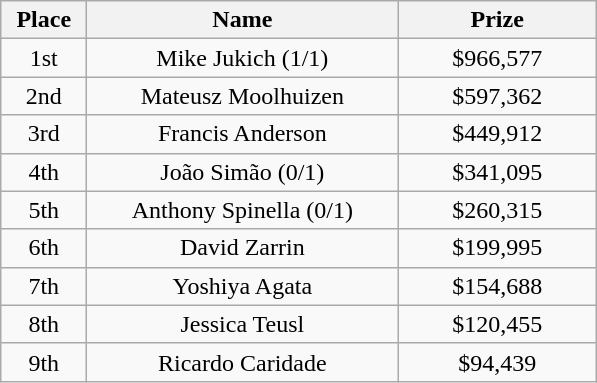<table class="wikitable">
<tr>
<th width="50">Place</th>
<th width="200">Name</th>
<th width="125">Prize</th>
</tr>
<tr>
<td align = "center">1st</td>
<td align = "center"> Mike Jukich (1/1)</td>
<td align = "center">$966,577</td>
</tr>
<tr>
<td align = "center">2nd</td>
<td align = "center"> Mateusz Moolhuizen</td>
<td align = "center">$597,362</td>
</tr>
<tr>
<td align = "center">3rd</td>
<td align = "center"> Francis Anderson</td>
<td align = "center">$449,912</td>
</tr>
<tr>
<td align = "center">4th</td>
<td align = "center"> João Simão (0/1)</td>
<td align = "center">$341,095</td>
</tr>
<tr>
<td align = "center">5th</td>
<td align = "center"> Anthony Spinella (0/1)</td>
<td align = "center">$260,315</td>
</tr>
<tr>
<td align = "center">6th</td>
<td align = "center"> David Zarrin</td>
<td align = "center">$199,995</td>
</tr>
<tr>
<td align = "center">7th</td>
<td align = "center"> Yoshiya Agata</td>
<td align = "center">$154,688</td>
</tr>
<tr>
<td align = "center">8th</td>
<td align = "center"> Jessica Teusl</td>
<td align = "center">$120,455</td>
</tr>
<tr>
<td align = "center">9th</td>
<td align = "center"> Ricardo Caridade</td>
<td align = "center">$94,439</td>
</tr>
</table>
